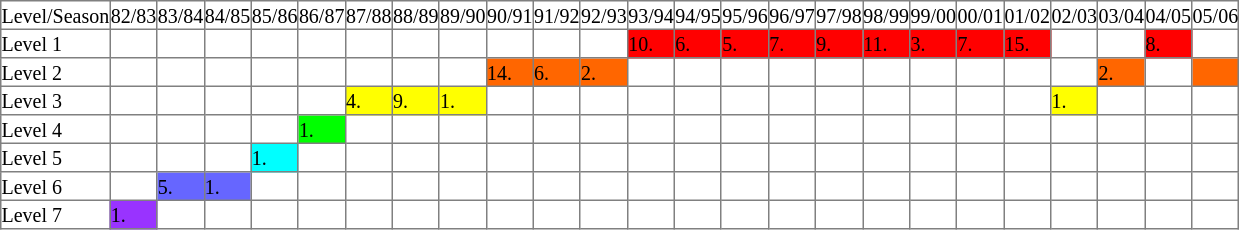<table border="1" style="border-collapse: collapse" cellpadding="0" cellspacing="0">
<tr ---->
<td><small>Level/Season</small></td>
<td><small>82/83 </small></td>
<td><small>83/84 </small></td>
<td><small>84/85</small></td>
<td><small>85/86 </small></td>
<td><small>86/87 </small></td>
<td><small>87/88</small></td>
<td><small>88/89 </small></td>
<td><small>89/90 </small></td>
<td><small>90/91</small></td>
<td><small>91/92 </small></td>
<td><small>92/93 </small></td>
<td><small>93/94</small></td>
<td><small>94/95 </small></td>
<td><small>95/96 </small></td>
<td><small>96/97</small></td>
<td><small>97/98 </small></td>
<td><small>98/99 </small></td>
<td><small>99/00</small></td>
<td><small>00/01 </small></td>
<td><small>01/02 </small></td>
<td><small>02/03</small></td>
<td><small>03/04 </small></td>
<td><small>04/05 </small></td>
<td><small>05/06</small></td>
</tr>
<tr ---->
<td><small>Level 1</small></td>
<td> </td>
<td> </td>
<td> </td>
<td> </td>
<td> </td>
<td> </td>
<td> </td>
<td> </td>
<td> </td>
<td> </td>
<td> </td>
<td bgcolor="#FF0000"><small>10.</small></td>
<td bgcolor="#FF0000"><small>6. </small></td>
<td bgcolor="#FF0000"><small>5. </small></td>
<td bgcolor="#FF0000"><small>7.</small></td>
<td bgcolor="#FF0000"><small>9. </small></td>
<td bgcolor="#FF0000"><small>11. </small></td>
<td bgcolor="#FF0000"><small>3.</small></td>
<td bgcolor="#FF0000"><small>7. </small></td>
<td bgcolor="#FF0000"><small>15. </small></td>
<td> </td>
<td> </td>
<td bgcolor="#FF0000"><small>8. </small></td>
<td> </td>
</tr>
<tr ---->
<td><small>Level 2</small></td>
<td> </td>
<td> </td>
<td> </td>
<td> </td>
<td> </td>
<td> </td>
<td> </td>
<td> </td>
<td bgcolor="#FF6600"><small>14.</small></td>
<td bgcolor="#FF6600"><small>6. </small></td>
<td bgcolor="#FF6600"><small>2. </small></td>
<td> </td>
<td> </td>
<td> </td>
<td> </td>
<td> </td>
<td> </td>
<td> </td>
<td> </td>
<td> </td>
<td> </td>
<td bgcolor="#FF6600"><small>2. </small></td>
<td> </td>
<td bgcolor="#FF6600"> </td>
</tr>
<tr ---->
<td><small>Level 3</small></td>
<td> </td>
<td> </td>
<td> </td>
<td> </td>
<td> </td>
<td bgcolor="#FFFF00"><small>4.</small></td>
<td bgcolor="#FFFF00"><small>9. </small></td>
<td bgcolor="#FFFF00"><small>1. </small></td>
<td> </td>
<td> </td>
<td> </td>
<td> </td>
<td> </td>
<td> </td>
<td> </td>
<td> </td>
<td> </td>
<td> </td>
<td> </td>
<td> </td>
<td bgcolor="#FFFF00"><small>1.</small></td>
<td> </td>
<td> </td>
<td> </td>
</tr>
<tr ---->
<td><small>Level 4</small></td>
<td> </td>
<td> </td>
<td> </td>
<td> </td>
<td bgcolor="#00FF00"><small>1. </small></td>
<td> </td>
<td> </td>
<td> </td>
<td> </td>
<td> </td>
<td> </td>
<td> </td>
<td> </td>
<td> </td>
<td> </td>
<td> </td>
<td> </td>
<td> </td>
<td> </td>
<td> </td>
<td> </td>
<td> </td>
<td> </td>
<td> </td>
</tr>
<tr ---->
<td><small>Level 5</small></td>
<td> </td>
<td> </td>
<td> </td>
<td bgcolor="#00FFFF"><small>1. </small></td>
<td> </td>
<td> </td>
<td> </td>
<td> </td>
<td> </td>
<td> </td>
<td> </td>
<td> </td>
<td> </td>
<td> </td>
<td> </td>
<td> </td>
<td> </td>
<td> </td>
<td> </td>
<td> </td>
<td> </td>
<td> </td>
<td> </td>
<td> </td>
</tr>
<tr ---->
<td><small>Level 6</small></td>
<td> </td>
<td bgcolor="#6666FF"><small>5. </small></td>
<td bgcolor="#6666FF"><small>1.</small></td>
<td> </td>
<td> </td>
<td> </td>
<td> </td>
<td> </td>
<td> </td>
<td> </td>
<td> </td>
<td> </td>
<td> </td>
<td> </td>
<td> </td>
<td> </td>
<td> </td>
<td> </td>
<td> </td>
<td> </td>
<td> </td>
<td> </td>
<td> </td>
<td> </td>
</tr>
<tr ---->
<td><small>Level 7</small></td>
<td bgcolor="#9933FF"><small>1. </small></td>
<td> </td>
<td> </td>
<td> </td>
<td> </td>
<td> </td>
<td> </td>
<td> </td>
<td> </td>
<td> </td>
<td> </td>
<td> </td>
<td> </td>
<td> </td>
<td> </td>
<td> </td>
<td> </td>
<td> </td>
<td> </td>
<td> </td>
<td> </td>
<td> </td>
<td> </td>
<td> </td>
</tr>
</table>
